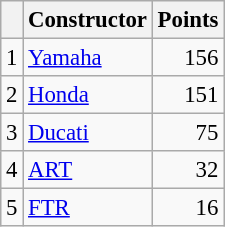<table class="wikitable" style="font-size: 95%;">
<tr>
<th></th>
<th>Constructor</th>
<th>Points</th>
</tr>
<tr>
<td align=center>1</td>
<td> <a href='#'>Yamaha</a></td>
<td align=right>156</td>
</tr>
<tr>
<td align=center>2</td>
<td> <a href='#'>Honda</a></td>
<td align=right>151</td>
</tr>
<tr>
<td align=center>3</td>
<td> <a href='#'>Ducati</a></td>
<td align=right>75</td>
</tr>
<tr>
<td align=center>4</td>
<td> <a href='#'>ART</a></td>
<td align=right>32</td>
</tr>
<tr>
<td align=center>5</td>
<td> <a href='#'>FTR</a></td>
<td align=right>16</td>
</tr>
</table>
